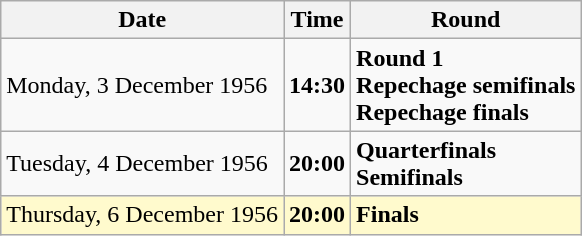<table class="wikitable">
<tr>
<th>Date</th>
<th>Time</th>
<th>Round</th>
</tr>
<tr>
<td>Monday, 3 December 1956</td>
<td><strong>14:30</strong></td>
<td><strong>Round 1</strong><br><strong>Repechage semifinals</strong><br><strong>Repechage finals</strong></td>
</tr>
<tr>
<td>Tuesday, 4 December 1956</td>
<td><strong>20:00</strong></td>
<td><strong>Quarterfinals</strong><br><strong>Semifinals</strong></td>
</tr>
<tr style=background:lemonchiffon>
<td>Thursday, 6 December 1956</td>
<td><strong>20:00</strong></td>
<td><strong>Finals</strong></td>
</tr>
</table>
